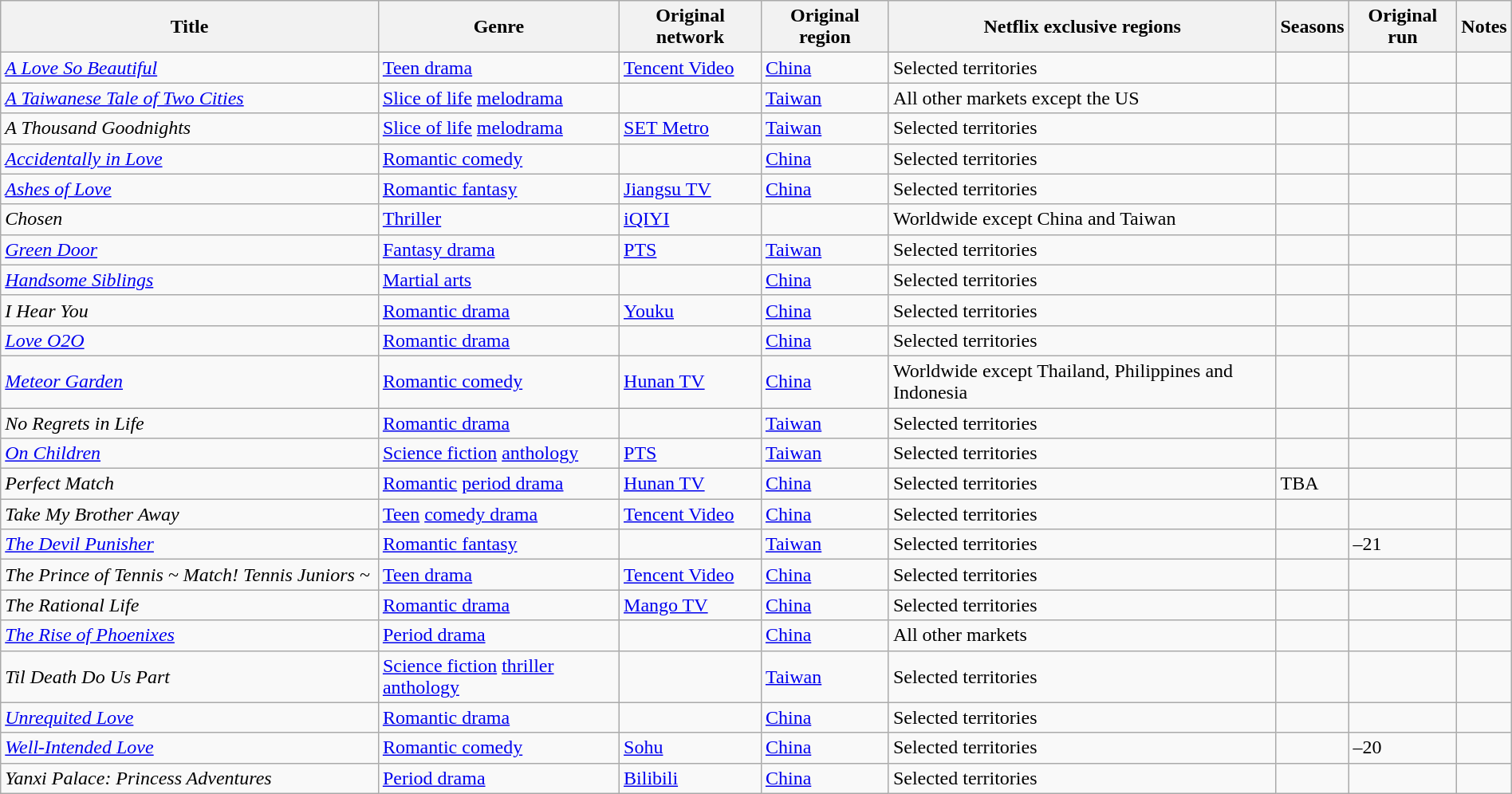<table class="wikitable sortable" style="width:100%;">
<tr>
<th scope="col" style="width:25%;">Title</th>
<th>Genre</th>
<th>Original network</th>
<th>Original region</th>
<th>Netflix exclusive regions</th>
<th>Seasons</th>
<th>Original run</th>
<th>Notes</th>
</tr>
<tr>
<td><em><a href='#'>A Love So Beautiful</a></em></td>
<td><a href='#'>Teen drama</a></td>
<td><a href='#'>Tencent Video</a></td>
<td><a href='#'>China</a></td>
<td>Selected territories</td>
<td></td>
<td></td>
<td></td>
</tr>
<tr>
<td><em><a href='#'>A Taiwanese Tale of Two Cities</a></em></td>
<td><a href='#'>Slice of life</a> <a href='#'>melodrama</a></td>
<td></td>
<td><a href='#'>Taiwan</a></td>
<td>All other markets except the US</td>
<td></td>
<td></td>
<td></td>
</tr>
<tr>
<td><em>A Thousand Goodnights</em></td>
<td><a href='#'>Slice of life</a> <a href='#'>melodrama</a></td>
<td><a href='#'>SET Metro</a></td>
<td><a href='#'>Taiwan</a></td>
<td>Selected territories</td>
<td></td>
<td></td>
<td></td>
</tr>
<tr>
<td><em><a href='#'>Accidentally in Love</a></em></td>
<td><a href='#'>Romantic comedy</a></td>
<td></td>
<td><a href='#'>China</a></td>
<td>Selected territories</td>
<td></td>
<td></td>
<td></td>
</tr>
<tr>
<td><em><a href='#'>Ashes of Love</a></em></td>
<td><a href='#'>Romantic fantasy</a></td>
<td><a href='#'>Jiangsu TV</a></td>
<td><a href='#'>China</a></td>
<td>Selected territories</td>
<td></td>
<td></td>
<td></td>
</tr>
<tr>
<td><em>Chosen</em></td>
<td><a href='#'>Thriller</a></td>
<td><a href='#'>iQIYI</a></td>
<td></td>
<td>Worldwide except China and Taiwan</td>
<td></td>
<td></td>
<td></td>
</tr>
<tr>
<td><em><a href='#'>Green Door</a></em></td>
<td><a href='#'>Fantasy drama</a></td>
<td><a href='#'>PTS</a></td>
<td><a href='#'>Taiwan</a></td>
<td>Selected territories</td>
<td></td>
<td></td>
<td></td>
</tr>
<tr>
<td><em><a href='#'>Handsome Siblings</a></em></td>
<td><a href='#'>Martial arts</a></td>
<td></td>
<td><a href='#'>China</a></td>
<td>Selected territories</td>
<td></td>
<td></td>
<td></td>
</tr>
<tr>
<td><em>I Hear You</em></td>
<td><a href='#'>Romantic drama</a></td>
<td><a href='#'>Youku</a></td>
<td><a href='#'>China</a></td>
<td>Selected territories</td>
<td></td>
<td></td>
<td></td>
</tr>
<tr>
<td><em><a href='#'>Love O2O</a></em></td>
<td><a href='#'>Romantic drama</a></td>
<td></td>
<td><a href='#'>China</a></td>
<td>Selected territories</td>
<td></td>
<td></td>
<td></td>
</tr>
<tr>
<td><em><a href='#'>Meteor Garden</a></em></td>
<td><a href='#'>Romantic comedy</a></td>
<td><a href='#'>Hunan TV</a></td>
<td><a href='#'>China</a></td>
<td>Worldwide except Thailand, Philippines and Indonesia</td>
<td></td>
<td></td>
<td></td>
</tr>
<tr>
<td><em>No Regrets in Life</em></td>
<td><a href='#'>Romantic drama</a></td>
<td></td>
<td><a href='#'>Taiwan</a></td>
<td>Selected territories</td>
<td></td>
<td></td>
<td></td>
</tr>
<tr>
<td><em><a href='#'>On Children</a></em></td>
<td><a href='#'>Science fiction</a> <a href='#'>anthology</a></td>
<td><a href='#'>PTS</a></td>
<td><a href='#'>Taiwan</a></td>
<td>Selected territories</td>
<td></td>
<td></td>
<td></td>
</tr>
<tr>
<td><em>Perfect Match</em></td>
<td><a href='#'>Romantic</a> <a href='#'>period drama</a></td>
<td><a href='#'>Hunan TV</a></td>
<td><a href='#'>China</a></td>
<td>Selected territories</td>
<td>TBA</td>
<td></td>
</tr>
<tr>
<td><em>Take My Brother Away</em></td>
<td><a href='#'>Teen</a> <a href='#'>comedy drama</a></td>
<td><a href='#'>Tencent Video</a></td>
<td><a href='#'>China</a></td>
<td>Selected territories</td>
<td></td>
<td></td>
<td></td>
</tr>
<tr>
<td><em><a href='#'>The Devil Punisher</a></em></td>
<td><a href='#'>Romantic fantasy</a></td>
<td></td>
<td><a href='#'>Taiwan</a></td>
<td>Selected territories</td>
<td></td>
<td>–21</td>
<td></td>
</tr>
<tr>
<td><em>The Prince of Tennis ~ Match! Tennis Juniors ~</em></td>
<td><a href='#'>Teen drama</a></td>
<td><a href='#'>Tencent Video</a></td>
<td><a href='#'>China</a></td>
<td>Selected territories</td>
<td></td>
<td></td>
<td></td>
</tr>
<tr>
<td><em>The Rational Life</em></td>
<td><a href='#'>Romantic drama</a></td>
<td><a href='#'>Mango TV</a></td>
<td><a href='#'>China</a></td>
<td>Selected territories</td>
<td></td>
<td></td>
<td></td>
</tr>
<tr>
<td><em><a href='#'>The Rise of Phoenixes</a></em></td>
<td><a href='#'>Period drama</a></td>
<td></td>
<td><a href='#'>China</a></td>
<td>All other markets</td>
<td></td>
<td></td>
<td></td>
</tr>
<tr>
<td><em>Til Death Do Us Part</em></td>
<td><a href='#'>Science fiction</a> <a href='#'>thriller</a> <a href='#'>anthology</a></td>
<td></td>
<td><a href='#'>Taiwan</a></td>
<td>Selected territories</td>
<td></td>
<td></td>
<td></td>
</tr>
<tr>
<td><em><a href='#'>Unrequited Love</a></em></td>
<td><a href='#'>Romantic drama</a></td>
<td></td>
<td><a href='#'>China</a></td>
<td>Selected territories</td>
<td></td>
<td></td>
<td></td>
</tr>
<tr>
<td><em><a href='#'>Well-Intended Love</a></em></td>
<td><a href='#'>Romantic comedy</a></td>
<td><a href='#'>Sohu</a></td>
<td><a href='#'>China</a></td>
<td>Selected territories</td>
<td></td>
<td>–20</td>
<td></td>
</tr>
<tr>
<td><em>Yanxi Palace: Princess Adventures</em></td>
<td><a href='#'>Period drama</a></td>
<td><a href='#'>Bilibili</a></td>
<td><a href='#'>China</a></td>
<td>Selected territories</td>
<td></td>
<td></td>
<td></td>
</tr>
</table>
